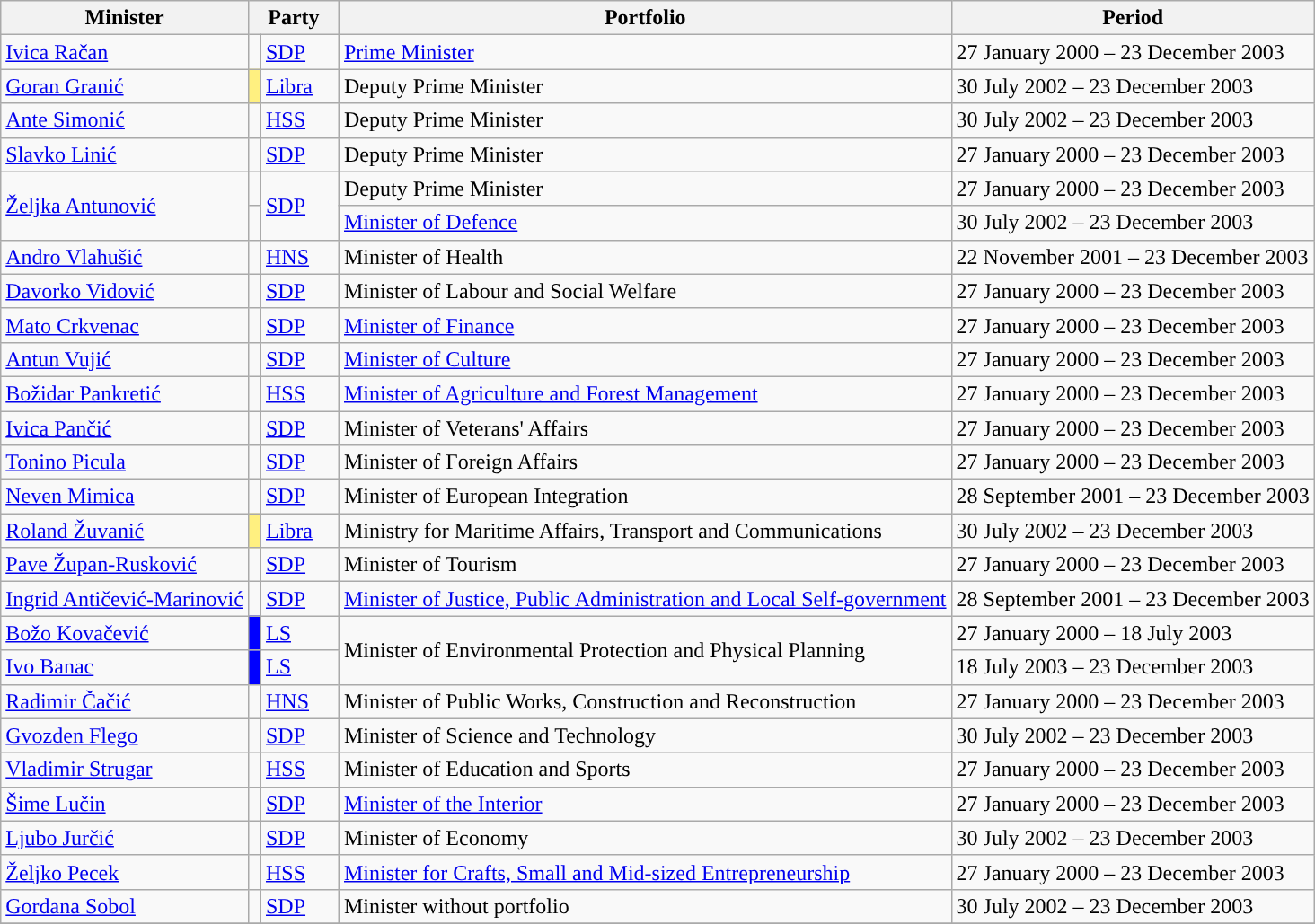<table class="wikitable">
<tr>
<th>Minister</th>
<th colspan=2 width="60">Party</th>
<th>Portfolio</th>
<th>Period</th>
</tr>
<tr>
<td><a href='#'>Ivica Račan</a></td>
<td style="background-color: "></td>
<td><a href='#'>SDP</a></td>
<td><a href='#'>Prime Minister</a></td>
<td>27 January 2000 – 23 December 2003</td>
</tr>
<tr>
<td><a href='#'>Goran Granić</a></td>
<td style="background-color:#FFF080" width="2px"></td>
<td><a href='#'>Libra</a></td>
<td>Deputy Prime Minister</td>
<td>30 July 2002 – 23 December 2003</td>
</tr>
<tr>
<td><a href='#'>Ante Simonić</a></td>
<td style="background-color: "></td>
<td><a href='#'>HSS</a></td>
<td>Deputy Prime Minister</td>
<td>30 July 2002 – 23 December 2003</td>
</tr>
<tr>
<td><a href='#'>Slavko Linić</a></td>
<td style="background-color: "></td>
<td><a href='#'>SDP</a></td>
<td>Deputy Prime Minister</td>
<td>27 January 2000 – 23 December 2003</td>
</tr>
<tr>
<td rowspan="2"><a href='#'>Željka Antunović</a></td>
<td style="background-color: "></td>
<td rowspan="2"><a href='#'>SDP</a></td>
<td>Deputy Prime Minister</td>
<td>27 January 2000 – 23 December 2003</td>
</tr>
<tr>
<td style="background-color: "></td>
<td><a href='#'>Minister of Defence</a></td>
<td>30 July 2002 – 23 December 2003</td>
</tr>
<tr>
<td><a href='#'>Andro Vlahušić</a></td>
<td style="background-color: "></td>
<td><a href='#'>HNS</a></td>
<td>Minister of Health</td>
<td>22 November 2001 – 23 December 2003</td>
</tr>
<tr>
<td><a href='#'>Davorko Vidović</a></td>
<td style="background-color: "></td>
<td><a href='#'>SDP</a></td>
<td>Minister of Labour and Social Welfare</td>
<td>27 January 2000 – 23 December 2003</td>
</tr>
<tr>
<td><a href='#'>Mato Crkvenac</a></td>
<td style="background-color: "></td>
<td><a href='#'>SDP</a></td>
<td><a href='#'>Minister of Finance</a></td>
<td>27 January 2000 – 23 December 2003</td>
</tr>
<tr>
<td><a href='#'>Antun Vujić</a></td>
<td style="background-color: "></td>
<td><a href='#'>SDP</a></td>
<td><a href='#'>Minister of Culture</a></td>
<td>27 January 2000 – 23 December 2003</td>
</tr>
<tr>
<td><a href='#'>Božidar Pankretić</a></td>
<td style="background-color: "></td>
<td><a href='#'>HSS</a></td>
<td><a href='#'>Minister of Agriculture and Forest Management</a></td>
<td>27 January 2000 – 23 December 2003</td>
</tr>
<tr>
<td><a href='#'>Ivica Pančić</a></td>
<td style="background-color: "></td>
<td><a href='#'>SDP</a></td>
<td>Minister of Veterans' Affairs</td>
<td>27 January 2000 – 23 December 2003</td>
</tr>
<tr>
<td><a href='#'>Tonino Picula</a></td>
<td style="background-color: "></td>
<td><a href='#'>SDP</a></td>
<td>Minister of Foreign Affairs</td>
<td>27 January 2000 – 23 December 2003</td>
</tr>
<tr>
<td><a href='#'>Neven Mimica</a></td>
<td style="background-color: "></td>
<td><a href='#'>SDP</a></td>
<td>Minister of European Integration</td>
<td>28 September 2001 – 23 December 2003</td>
</tr>
<tr>
<td><a href='#'>Roland Žuvanić</a></td>
<td style="background-color:#FFF080" width="2px"></td>
<td><a href='#'>Libra</a></td>
<td>Ministry for Maritime Affairs, Transport and Communications</td>
<td>30 July 2002 – 23 December 2003</td>
</tr>
<tr>
<td><a href='#'>Pave Župan-Rusković</a></td>
<td style="background-color: "></td>
<td><a href='#'>SDP</a></td>
<td>Minister of Tourism</td>
<td>27 January 2000 – 23 December 2003</td>
</tr>
<tr>
<td><a href='#'>Ingrid Antičević-Marinović</a></td>
<td style="background-color: "></td>
<td><a href='#'>SDP</a></td>
<td><a href='#'>Minister of Justice, Public Administration and Local Self-government</a></td>
<td>28 September 2001 – 23 December 2003</td>
</tr>
<tr>
<td><a href='#'>Božo Kovačević</a></td>
<td style="background-color: blue" width="2px"></td>
<td><a href='#'>LS</a></td>
<td rowspan="2">Minister of Environmental Protection and Physical Planning</td>
<td>27 January 2000 – 18 July 2003</td>
</tr>
<tr>
<td><a href='#'>Ivo Banac</a></td>
<td style="background-color: blue" width="2px"></td>
<td><a href='#'>LS</a></td>
<td>18 July 2003 – 23 December 2003</td>
</tr>
<tr>
<td><a href='#'>Radimir Čačić</a></td>
<td style="background-color: "></td>
<td><a href='#'>HNS</a></td>
<td>Minister of Public Works, Construction and Reconstruction</td>
<td>27 January 2000 – 23 December 2003</td>
</tr>
<tr>
<td><a href='#'>Gvozden Flego</a></td>
<td style="background-color: "></td>
<td><a href='#'>SDP</a></td>
<td>Minister of Science and Technology</td>
<td>30 July 2002 – 23 December 2003</td>
</tr>
<tr>
<td><a href='#'>Vladimir Strugar</a></td>
<td style="background-color: "></td>
<td><a href='#'>HSS</a></td>
<td>Minister of Education and Sports</td>
<td>27 January 2000 – 23 December 2003</td>
</tr>
<tr>
<td><a href='#'>Šime Lučin</a></td>
<td style="background-color: "></td>
<td><a href='#'>SDP</a></td>
<td><a href='#'>Minister of the Interior</a></td>
<td>27 January 2000 – 23 December 2003</td>
</tr>
<tr>
<td><a href='#'>Ljubo Jurčić</a></td>
<td style="background-color: "></td>
<td><a href='#'>SDP</a></td>
<td>Minister of Economy</td>
<td>30 July 2002 – 23 December 2003</td>
</tr>
<tr>
<td><a href='#'>Željko Pecek</a></td>
<td style="background-color: "></td>
<td><a href='#'>HSS</a></td>
<td><a href='#'>Minister for Crafts, Small and Mid-sized Entrepreneurship</a></td>
<td>27 January 2000 – 23 December 2003</td>
</tr>
<tr>
<td><a href='#'>Gordana Sobol</a></td>
<td style="background-color: "></td>
<td><a href='#'>SDP</a></td>
<td>Minister without portfolio</td>
<td>30 July 2002 – 23 December 2003</td>
</tr>
<tr>
</tr>
</table>
